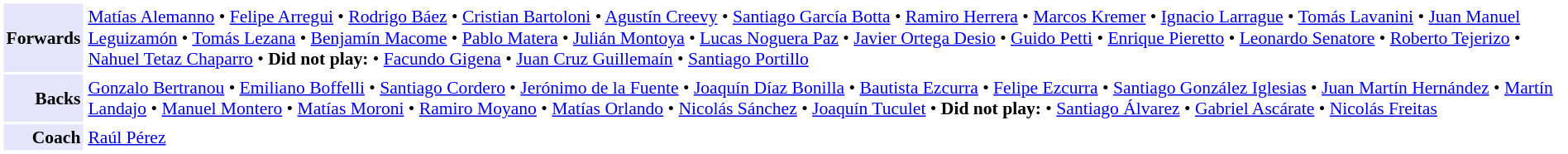<table cellpadding="2" style="border: 1px solid white; font-size:90%;">
<tr>
<td style="text-align:right;" bgcolor="lavender"><strong>Forwards</strong></td>
<td style="text-align:left;"><a href='#'>Matías Alemanno</a> • <a href='#'>Felipe Arregui</a> • <a href='#'>Rodrigo Báez</a> • <a href='#'>Cristian Bartoloni</a> • <a href='#'>Agustín Creevy</a> • <a href='#'>Santiago García Botta</a> • <a href='#'>Ramiro Herrera</a> • <a href='#'>Marcos Kremer</a> • <a href='#'>Ignacio Larrague</a> • <a href='#'>Tomás Lavanini</a> • <a href='#'>Juan Manuel Leguizamón</a> • <a href='#'>Tomás Lezana</a> • <a href='#'>Benjamín Macome</a> • <a href='#'>Pablo Matera</a> • <a href='#'>Julián Montoya</a> • <a href='#'>Lucas Noguera Paz</a> • <a href='#'>Javier Ortega Desio</a> • <a href='#'>Guido Petti</a> • <a href='#'>Enrique Pieretto</a> • <a href='#'>Leonardo Senatore</a> • <a href='#'>Roberto Tejerizo</a> • <a href='#'>Nahuel Tetaz Chaparro</a> • <strong>Did not play:</strong> • <a href='#'>Facundo Gigena</a> • <a href='#'>Juan Cruz Guillemaín</a> • <a href='#'>Santiago Portillo</a></td>
</tr>
<tr>
<td style="text-align:right;" bgcolor="lavender"><strong>Backs</strong></td>
<td style="text-align:left;"><a href='#'>Gonzalo Bertranou</a> • <a href='#'>Emiliano Boffelli</a> • <a href='#'>Santiago Cordero</a> • <a href='#'>Jerónimo de la Fuente</a> • <a href='#'>Joaquín Díaz Bonilla</a> • <a href='#'>Bautista Ezcurra</a> • <a href='#'>Felipe Ezcurra</a> • <a href='#'>Santiago González Iglesias</a> • <a href='#'>Juan Martín Hernández</a> • <a href='#'>Martín Landajo</a> • <a href='#'>Manuel Montero</a> • <a href='#'>Matías Moroni</a> • <a href='#'>Ramiro Moyano</a> • <a href='#'>Matías Orlando</a> • <a href='#'>Nicolás Sánchez</a> • <a href='#'>Joaquín Tuculet</a> • <strong>Did not play:</strong> • <a href='#'>Santiago Álvarez</a> • <a href='#'>Gabriel Ascárate</a> • <a href='#'>Nicolás Freitas</a></td>
</tr>
<tr>
<td style="text-align:right;" bgcolor="lavender"><strong>Coach</strong></td>
<td style="text-align:left;"><a href='#'>Raúl Pérez</a></td>
</tr>
</table>
